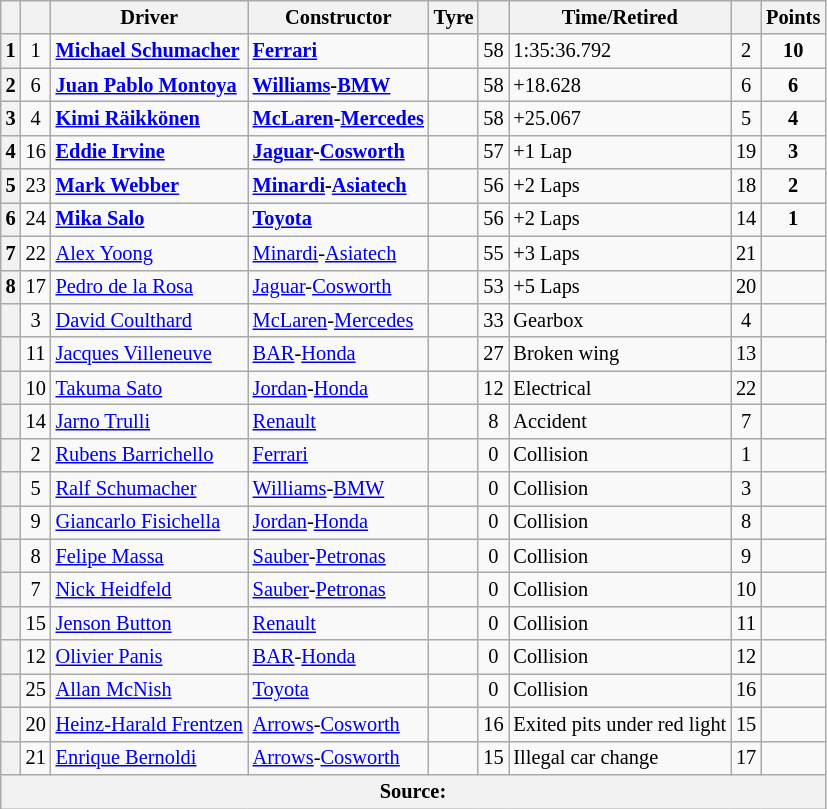<table class="wikitable sortable" style="font-size: 85%;">
<tr>
<th scope="col"></th>
<th scope="col"></th>
<th scope="col">Driver</th>
<th scope="col">Constructor</th>
<th scope="col">Tyre</th>
<th scope="col" class="unsortable"></th>
<th scope="col" class="unsortable">Time/Retired</th>
<th scope="col"></th>
<th scope="col">Points</th>
</tr>
<tr>
<th scope="row">1</th>
<td align="center">1</td>
<td data-sort-value="SCHM"> <strong><a href='#'>Michael Schumacher</a></strong></td>
<td><strong><a href='#'>Ferrari</a></strong></td>
<td></td>
<td align="center">58</td>
<td>1:35:36.792</td>
<td align="center">2</td>
<td align="center"><strong>10</strong></td>
</tr>
<tr>
<th scope="row">2</th>
<td align="center">6</td>
<td data-sort-value="MON"> <strong><a href='#'>Juan Pablo Montoya</a></strong></td>
<td><strong><a href='#'>Williams</a>-<a href='#'>BMW</a></strong></td>
<td></td>
<td align="center">58</td>
<td>+18.628</td>
<td align="center">6</td>
<td align="center"><strong>6</strong></td>
</tr>
<tr>
<th scope="row">3</th>
<td align="center">4</td>
<td data-sort-value="RAI"> <strong><a href='#'>Kimi Räikkönen</a></strong></td>
<td><strong><a href='#'>McLaren</a>-<a href='#'>Mercedes</a></strong></td>
<td></td>
<td align="center">58</td>
<td>+25.067</td>
<td align="center">5</td>
<td align="center"><strong>4</strong></td>
</tr>
<tr>
<th scope="row">4</th>
<td align="center">16</td>
<td data-sort-value="IRV"> <strong><a href='#'>Eddie Irvine</a></strong></td>
<td><strong><a href='#'>Jaguar</a>-<a href='#'>Cosworth</a></strong></td>
<td></td>
<td align="center">57</td>
<td>+1 Lap</td>
<td align="center">19</td>
<td align="center"><strong>3</strong></td>
</tr>
<tr>
<th scope="row">5</th>
<td align="center">23</td>
<td data-sort-value="WEB"> <strong><a href='#'>Mark Webber</a></strong></td>
<td><strong><a href='#'>Minardi</a>-<a href='#'>Asiatech</a></strong></td>
<td></td>
<td align="center">56</td>
<td>+2 Laps</td>
<td align="center">18</td>
<td align="center"><strong>2</strong></td>
</tr>
<tr>
<th scope="row">6</th>
<td align="center">24</td>
<td data-sort-value="SAL"> <strong><a href='#'>Mika Salo</a></strong></td>
<td><strong><a href='#'>Toyota</a></strong></td>
<td></td>
<td align="center">56</td>
<td>+2 Laps</td>
<td align="center">14</td>
<td align="center"><strong>1</strong></td>
</tr>
<tr>
<th scope="row">7</th>
<td align="center">22</td>
<td data-sort-value="YOO"> <a href='#'>Alex Yoong</a></td>
<td><a href='#'>Minardi</a>-<a href='#'>Asiatech</a></td>
<td></td>
<td align="center">55</td>
<td>+3 Laps</td>
<td align="center">21</td>
<td> </td>
</tr>
<tr>
<th scope="row">8</th>
<td align="center">17</td>
<td data-sort-value="DLR"> <a href='#'>Pedro de la Rosa</a></td>
<td><a href='#'>Jaguar</a>-<a href='#'>Cosworth</a></td>
<td></td>
<td align="center">53</td>
<td>+5 Laps</td>
<td align="center">20</td>
<td> </td>
</tr>
<tr>
<th data-sort-value="9" scope="row"></th>
<td align="center">3</td>
<td data-sort-value="COU"> <a href='#'>David Coulthard</a></td>
<td><a href='#'>McLaren</a>-<a href='#'>Mercedes</a></td>
<td></td>
<td align="center">33</td>
<td>Gearbox</td>
<td align="center">4</td>
<td> </td>
</tr>
<tr>
<th data-sort-value="10" scope="row"></th>
<td align="center">11</td>
<td data-sort-value="VIL"> <a href='#'>Jacques Villeneuve</a></td>
<td><a href='#'>BAR</a>-<a href='#'>Honda</a></td>
<td></td>
<td align="center">27</td>
<td>Broken wing</td>
<td align="center">13</td>
<td> </td>
</tr>
<tr>
<th data-sort-value="11" scope="row"></th>
<td align="center">10</td>
<td data-sort-value="SAT"> <a href='#'>Takuma Sato</a></td>
<td><a href='#'>Jordan</a>-<a href='#'>Honda</a></td>
<td></td>
<td align="center">12</td>
<td>Electrical</td>
<td align="center">22</td>
<td> </td>
</tr>
<tr>
<th data-sort-value="12" scope="row"></th>
<td align="center">14</td>
<td data-sort-value="TRU"> <a href='#'>Jarno Trulli</a></td>
<td><a href='#'>Renault</a></td>
<td></td>
<td align="center">8</td>
<td>Accident</td>
<td align="center">7</td>
<td> </td>
</tr>
<tr>
<th data-sort-value="13" scope="row"></th>
<td align="center">2</td>
<td data-sort-value="BAR"> <a href='#'>Rubens Barrichello</a></td>
<td><a href='#'>Ferrari</a></td>
<td></td>
<td align="center">0</td>
<td>Collision</td>
<td align="center">1</td>
<td> </td>
</tr>
<tr>
<th data-sort-value="14" scope="row"></th>
<td align="center">5</td>
<td data-sort-value="SCHR"> <a href='#'>Ralf Schumacher</a></td>
<td><a href='#'>Williams</a>-<a href='#'>BMW</a></td>
<td></td>
<td align="center">0</td>
<td>Collision</td>
<td align="center">3</td>
<td> </td>
</tr>
<tr>
<th data-sort-value="15" scope="row"></th>
<td align="center">9</td>
<td data-sort-value="FIS"> <a href='#'>Giancarlo Fisichella</a></td>
<td><a href='#'>Jordan</a>-<a href='#'>Honda</a></td>
<td></td>
<td align="center">0</td>
<td>Collision</td>
<td align="center">8</td>
<td> </td>
</tr>
<tr>
<th data-sort-value="16" scope="row"></th>
<td align="center">8</td>
<td data-sort-value="MAS"> <a href='#'>Felipe Massa</a></td>
<td><a href='#'>Sauber</a>-<a href='#'>Petronas</a></td>
<td></td>
<td align="center">0</td>
<td>Collision</td>
<td align="center">9</td>
<td> </td>
</tr>
<tr>
<th data-sort-value="17" scope="row"></th>
<td align="center">7</td>
<td data-sort-value="HEI"> <a href='#'>Nick Heidfeld</a></td>
<td><a href='#'>Sauber</a>-<a href='#'>Petronas</a></td>
<td></td>
<td align="center">0</td>
<td>Collision</td>
<td align="center">10</td>
<td> </td>
</tr>
<tr>
<th data-sort-value="18" scope="row"></th>
<td align="center">15</td>
<td data-sort-value="BUT"> <a href='#'>Jenson Button</a></td>
<td><a href='#'>Renault</a></td>
<td></td>
<td align="center">0</td>
<td>Collision</td>
<td align="center">11</td>
<td> </td>
</tr>
<tr>
<th data-sort-value="19" scope="row"></th>
<td align="center">12</td>
<td data-sort-value="PAN"> <a href='#'>Olivier Panis</a></td>
<td><a href='#'>BAR</a>-<a href='#'>Honda</a></td>
<td></td>
<td align="center">0</td>
<td>Collision</td>
<td align="center">12</td>
<td> </td>
</tr>
<tr>
<th data-sort-value="20" scope="row"></th>
<td align="center">25</td>
<td data-sort-value="MCN"> <a href='#'>Allan McNish</a></td>
<td><a href='#'>Toyota</a></td>
<td></td>
<td align="center">0</td>
<td>Collision</td>
<td align="center">16</td>
<td> </td>
</tr>
<tr>
<th data-sort-value="21" scope="row"></th>
<td align="center">20</td>
<td data-sort-value="FRE"> <a href='#'>Heinz-Harald Frentzen</a></td>
<td><a href='#'>Arrows</a>-<a href='#'>Cosworth</a></td>
<td></td>
<td align="center">16</td>
<td>Exited pits under red light</td>
<td align="center">15</td>
<td> </td>
</tr>
<tr>
<th data-sort-value="22" scope="row"></th>
<td align="center">21</td>
<td data-sort-value="BER"> <a href='#'>Enrique Bernoldi</a></td>
<td><a href='#'>Arrows</a>-<a href='#'>Cosworth</a></td>
<td></td>
<td align="center">15</td>
<td>Illegal car change</td>
<td align="center">17</td>
<td> </td>
</tr>
<tr class="sortbottom">
<th colspan="9">Source:</th>
</tr>
</table>
